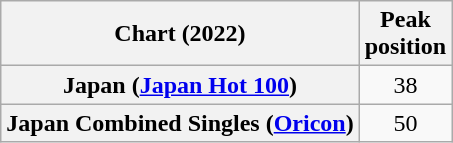<table class="wikitable sortable plainrowheaders" style="text-align:center">
<tr>
<th scope="col">Chart (2022)</th>
<th scope="col">Peak<br>position</th>
</tr>
<tr>
<th scope="row">Japan (<a href='#'>Japan Hot 100</a>)</th>
<td>38</td>
</tr>
<tr>
<th scope="row">Japan Combined Singles (<a href='#'>Oricon</a>)</th>
<td>50</td>
</tr>
</table>
